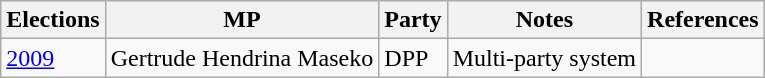<table class="wikitable">
<tr>
<th>Elections</th>
<th>MP</th>
<th>Party</th>
<th>Notes</th>
<th>References</th>
</tr>
<tr>
<td><a href='#'>2009</a></td>
<td>Gertrude Hendrina Maseko</td>
<td>DPP</td>
<td>Multi-party system</td>
<td></td>
</tr>
</table>
